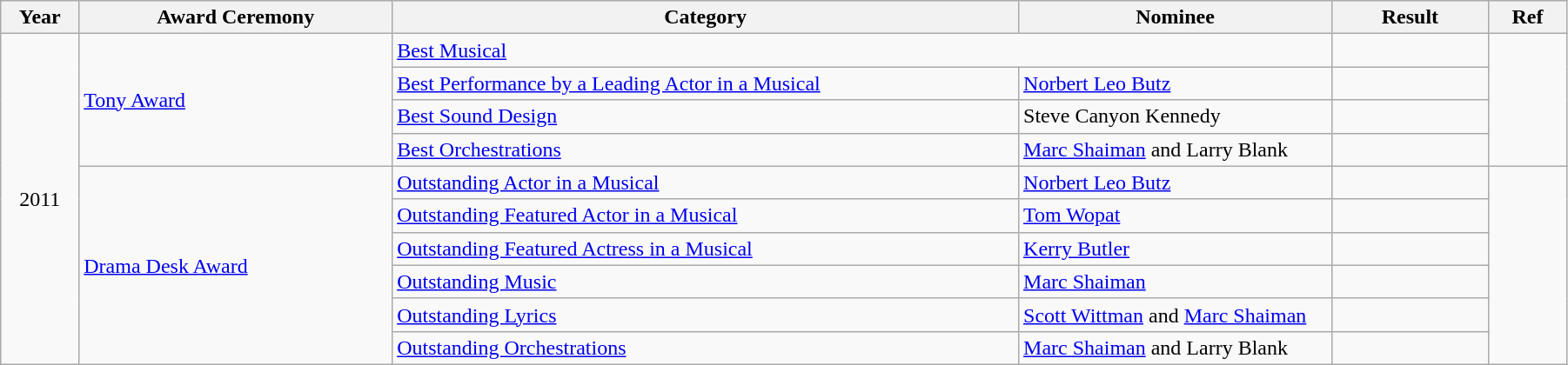<table class="wikitable" width="95%">
<tr>
<th width="5%">Year</th>
<th width="20%">Award Ceremony</th>
<th width="40%">Category</th>
<th width="20%">Nominee</th>
<th width="10%">Result</th>
<th width="5%">Ref</th>
</tr>
<tr>
<td rowspan="10" align="center">2011</td>
<td rowspan="4"><a href='#'>Tony Award</a></td>
<td colspan="2"><a href='#'>Best Musical</a></td>
<td></td>
<td rowspan="4" align="center"><br></td>
</tr>
<tr>
<td><a href='#'>Best Performance by a Leading Actor in a Musical</a></td>
<td><a href='#'>Norbert Leo Butz</a></td>
<td></td>
</tr>
<tr>
<td><a href='#'>Best Sound Design</a></td>
<td>Steve Canyon Kennedy</td>
<td></td>
</tr>
<tr>
<td><a href='#'>Best Orchestrations</a></td>
<td><a href='#'>Marc Shaiman</a> and Larry Blank</td>
<td></td>
</tr>
<tr>
<td rowspan="6"><a href='#'>Drama Desk Award</a></td>
<td><a href='#'>Outstanding Actor in a Musical</a></td>
<td><a href='#'>Norbert Leo Butz</a></td>
<td></td>
<td rowspan="6" align="center"></td>
</tr>
<tr>
<td><a href='#'>Outstanding Featured Actor in a Musical</a></td>
<td><a href='#'>Tom Wopat</a></td>
<td></td>
</tr>
<tr>
<td><a href='#'>Outstanding Featured Actress in a Musical</a></td>
<td><a href='#'>Kerry Butler</a></td>
<td></td>
</tr>
<tr>
<td><a href='#'>Outstanding Music</a></td>
<td><a href='#'>Marc Shaiman</a></td>
<td></td>
</tr>
<tr>
<td><a href='#'>Outstanding Lyrics</a></td>
<td><a href='#'>Scott Wittman</a> and <a href='#'>Marc Shaiman</a></td>
<td></td>
</tr>
<tr>
<td><a href='#'>Outstanding Orchestrations</a></td>
<td><a href='#'>Marc Shaiman</a> and Larry Blank</td>
<td></td>
</tr>
</table>
